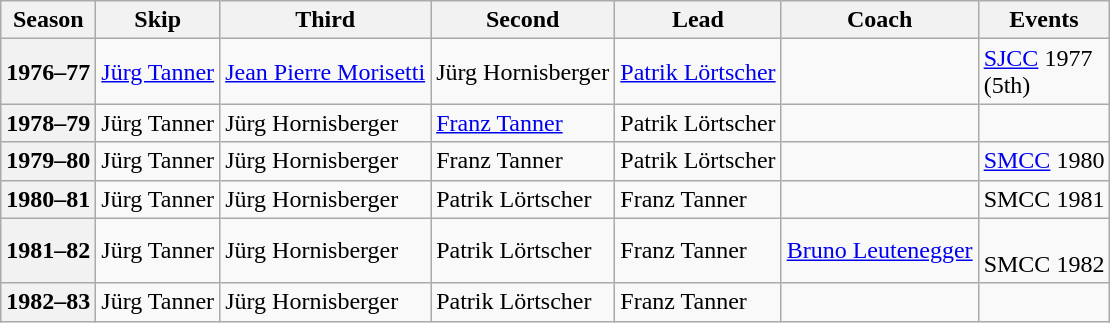<table class="wikitable">
<tr>
<th scope="col">Season</th>
<th scope="col">Skip</th>
<th scope="col">Third</th>
<th scope="col">Second</th>
<th scope="col">Lead</th>
<th scope="col">Coach</th>
<th scope="col">Events</th>
</tr>
<tr>
<th scope="row">1976–77</th>
<td><a href='#'>Jürg Tanner</a></td>
<td><a href='#'>Jean Pierre Morisetti</a></td>
<td>Jürg Hornisberger</td>
<td><a href='#'>Patrik Lörtscher</a></td>
<td></td>
<td><a href='#'>SJCC</a> 1977 <br> (5th)</td>
</tr>
<tr>
<th scope="row">1978–79</th>
<td>Jürg Tanner</td>
<td>Jürg Hornisberger</td>
<td><a href='#'>Franz Tanner</a></td>
<td>Patrik Lörtscher</td>
<td></td>
<td> </td>
</tr>
<tr>
<th scope="row">1979–80</th>
<td>Jürg Tanner</td>
<td>Jürg Hornisberger</td>
<td>Franz Tanner</td>
<td>Patrik Lörtscher</td>
<td></td>
<td><a href='#'>SMCC</a> 1980 <br> </td>
</tr>
<tr>
<th scope="row">1980–81</th>
<td>Jürg Tanner</td>
<td>Jürg Hornisberger</td>
<td>Patrik Lörtscher</td>
<td>Franz Tanner</td>
<td></td>
<td>SMCC 1981 <br> </td>
</tr>
<tr>
<th scope="row">1981–82</th>
<td>Jürg Tanner</td>
<td>Jürg Hornisberger</td>
<td>Patrik Lörtscher</td>
<td>Franz Tanner</td>
<td><a href='#'>Bruno Leutenegger</a></td>
<td> <br>SMCC 1982 <br> </td>
</tr>
<tr>
<th scope="row">1982–83</th>
<td>Jürg Tanner</td>
<td>Jürg Hornisberger</td>
<td>Patrik Lörtscher</td>
<td>Franz Tanner</td>
<td></td>
<td> </td>
</tr>
</table>
